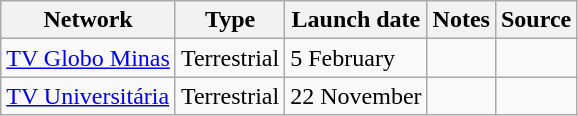<table class="wikitable sortable">
<tr>
<th>Network</th>
<th>Type</th>
<th>Launch date</th>
<th>Notes</th>
<th>Source</th>
</tr>
<tr>
<td><a href='#'>TV Globo Minas</a></td>
<td>Terrestrial</td>
<td>5 February</td>
<td></td>
<td></td>
</tr>
<tr>
<td><a href='#'>TV Universitária</a></td>
<td>Terrestrial</td>
<td>22 November</td>
<td></td>
<td></td>
</tr>
</table>
